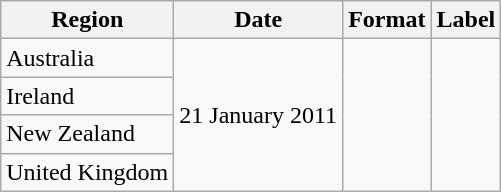<table class="wikitable" border="1">
<tr>
<th>Region</th>
<th>Date</th>
<th>Format</th>
<th>Label</th>
</tr>
<tr>
<td>Australia</td>
<td rowspan="4">21 January 2011</td>
<td rowspan="4"></td>
<td rowspan="4"></td>
</tr>
<tr>
<td>Ireland</td>
</tr>
<tr>
<td>New Zealand</td>
</tr>
<tr>
<td>United Kingdom</td>
</tr>
</table>
